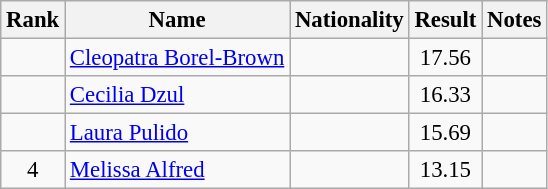<table class="wikitable sortable" style="text-align:center;font-size:95%">
<tr>
<th>Rank</th>
<th>Name</th>
<th>Nationality</th>
<th>Result</th>
<th>Notes</th>
</tr>
<tr>
<td></td>
<td align=left><a href='#'>Cleopatra Borel-Brown</a></td>
<td align=left></td>
<td>17.56</td>
<td></td>
</tr>
<tr>
<td></td>
<td align=left><a href='#'>Cecilia Dzul</a></td>
<td align=left></td>
<td>16.33</td>
<td></td>
</tr>
<tr>
<td></td>
<td align=left><a href='#'>Laura Pulido</a></td>
<td align=left></td>
<td>15.69</td>
<td></td>
</tr>
<tr>
<td>4</td>
<td align=left><a href='#'>Melissa Alfred</a></td>
<td align=left></td>
<td>13.15</td>
<td></td>
</tr>
</table>
